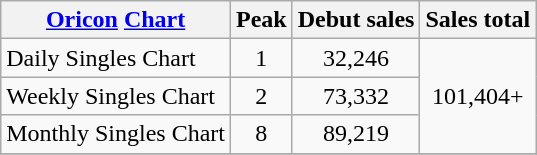<table class="wikitable">
<tr>
<th style="text-align:center;"><a href='#'>Oricon</a> <a href='#'>Chart</a></th>
<th style="text-align:center;">Peak</th>
<th style="text-align:center;">Debut sales</th>
<th style="text-align:center;">Sales total</th>
</tr>
<tr>
<td align="left">Daily Singles Chart</td>
<td style="text-align:center;">1</td>
<td style="text-align:center;" rowspan="1">32,246</td>
<td style="text-align:center;" rowspan="3">101,404+</td>
</tr>
<tr>
<td align="left">Weekly Singles Chart</td>
<td style="text-align:center;">2</td>
<td style="text-align:center;" rowspan="1">73,332</td>
</tr>
<tr>
<td align="left">Monthly Singles Chart</td>
<td style="text-align:center;">8</td>
<td style="text-align:center;" rowspan="1">89,219</td>
</tr>
<tr>
</tr>
</table>
